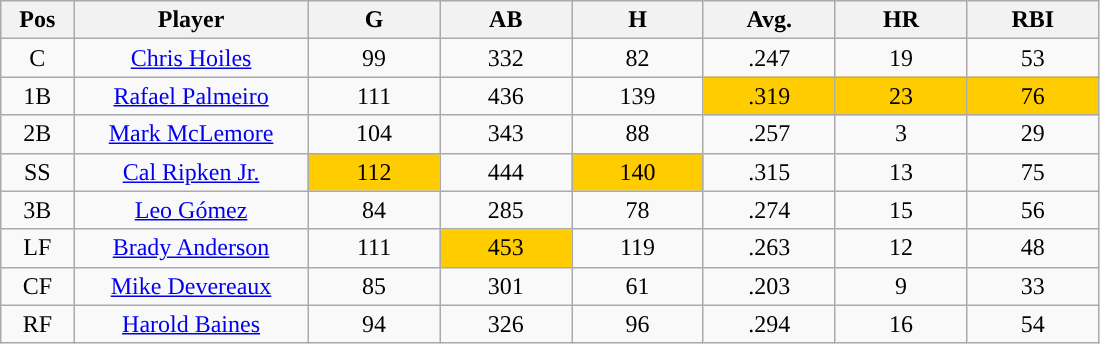<table class="wikitable sortable">
<tr>
<th bgcolor="#DDDDFF" width="5%">Pos</th>
<th bgcolor="#DDDDFF" width="16%">Player</th>
<th bgcolor="#DDDDFF" width="9%">G</th>
<th bgcolor="#DDDDFF" width="9%">AB</th>
<th bgcolor="#DDDDFF" width="9%">H</th>
<th bgcolor="#DDDDFF" width="9%">Avg.</th>
<th bgcolor="#DDDDFF" width="9%">HR</th>
<th bgcolor="#DDDDFF" width="9%">RBI</th>
</tr>
<tr align="center">
<td>C</td>
<td><a href='#'>Chris Hoiles</a></td>
<td>99</td>
<td>332</td>
<td>82</td>
<td>.247</td>
<td>19</td>
<td>53</td>
</tr>
<tr align=center>
<td>1B</td>
<td><a href='#'>Rafael Palmeiro</a></td>
<td>111</td>
<td>436</td>
<td>139</td>
<td style="background:#fc0;">.319</td>
<td style="background:#fc0;">23</td>
<td style="background:#fc0;">76</td>
</tr>
<tr align=center>
<td>2B</td>
<td><a href='#'>Mark McLemore</a></td>
<td>104</td>
<td>343</td>
<td>88</td>
<td>.257</td>
<td>3</td>
<td>29</td>
</tr>
<tr align=center>
<td>SS</td>
<td><a href='#'>Cal Ripken Jr.</a></td>
<td style="background:#fc0;">112</td>
<td>444</td>
<td style="background:#fc0;">140</td>
<td>.315</td>
<td>13</td>
<td>75</td>
</tr>
<tr align=center>
<td>3B</td>
<td><a href='#'>Leo Gómez</a></td>
<td>84</td>
<td>285</td>
<td>78</td>
<td>.274</td>
<td>15</td>
<td>56</td>
</tr>
<tr align=center>
<td>LF</td>
<td><a href='#'>Brady Anderson</a></td>
<td>111</td>
<td style="background:#fc0;">453</td>
<td>119</td>
<td>.263</td>
<td>12</td>
<td>48</td>
</tr>
<tr align=center>
<td>CF</td>
<td><a href='#'>Mike Devereaux</a></td>
<td>85</td>
<td>301</td>
<td>61</td>
<td>.203</td>
<td>9</td>
<td>33</td>
</tr>
<tr align=center>
<td>RF</td>
<td><a href='#'>Harold Baines</a></td>
<td>94</td>
<td>326</td>
<td>96</td>
<td>.294</td>
<td>16</td>
<td>54</td>
</tr>
</table>
